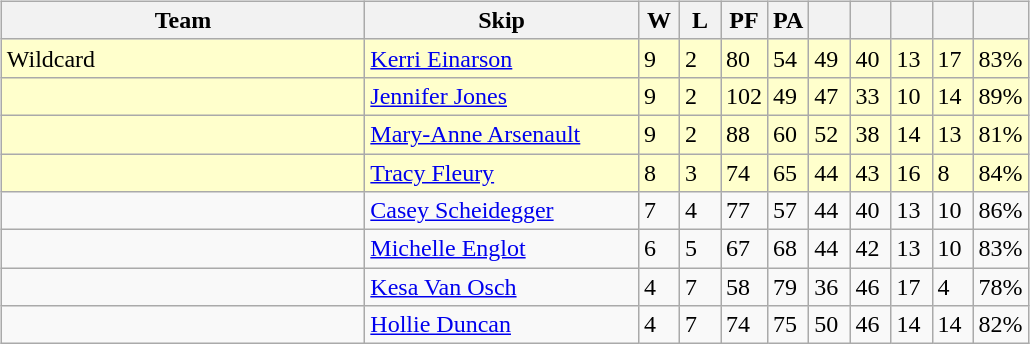<table>
<tr>
<td style="width:10%; vertical-align:top;"><br><table class="wikitable">
<tr>
<th width=235>Team</th>
<th width=175>Skip</th>
<th width=20>W</th>
<th width=20>L</th>
<th width=20>PF</th>
<th width=20>PA</th>
<th width=20></th>
<th width=20></th>
<th width=20></th>
<th width=20></th>
<th width=20><br></th>
</tr>
<tr bgcolor=#ffffcc>
<td> Wildcard</td>
<td><a href='#'>Kerri Einarson</a></td>
<td>9</td>
<td>2</td>
<td>80</td>
<td>54</td>
<td>49</td>
<td>40</td>
<td>13</td>
<td>17</td>
<td>83%</td>
</tr>
<tr bgcolor=#ffffcc>
<td></td>
<td><a href='#'>Jennifer Jones</a></td>
<td>9</td>
<td>2</td>
<td>102</td>
<td>49</td>
<td>47</td>
<td>33</td>
<td>10</td>
<td>14</td>
<td>89%</td>
</tr>
<tr bgcolor=#ffffcc>
<td></td>
<td><a href='#'>Mary-Anne Arsenault</a></td>
<td>9</td>
<td>2</td>
<td>88</td>
<td>60</td>
<td>52</td>
<td>38</td>
<td>14</td>
<td>13</td>
<td>81%</td>
</tr>
<tr bgcolor=#ffffcc>
<td></td>
<td><a href='#'>Tracy Fleury</a></td>
<td>8</td>
<td>3</td>
<td>74</td>
<td>65</td>
<td>44</td>
<td>43</td>
<td>16</td>
<td>8</td>
<td>84%</td>
</tr>
<tr>
<td></td>
<td><a href='#'>Casey Scheidegger</a></td>
<td>7</td>
<td>4</td>
<td>77</td>
<td>57</td>
<td>44</td>
<td>40</td>
<td>13</td>
<td>10</td>
<td>86%</td>
</tr>
<tr>
<td></td>
<td><a href='#'>Michelle Englot</a></td>
<td>6</td>
<td>5</td>
<td>67</td>
<td>68</td>
<td>44</td>
<td>42</td>
<td>13</td>
<td>10</td>
<td>83%</td>
</tr>
<tr>
<td></td>
<td><a href='#'>Kesa Van Osch</a></td>
<td>4</td>
<td>7</td>
<td>58</td>
<td>79</td>
<td>36</td>
<td>46</td>
<td>17</td>
<td>4</td>
<td>78%</td>
</tr>
<tr>
<td></td>
<td><a href='#'>Hollie Duncan</a></td>
<td>4</td>
<td>7</td>
<td>74</td>
<td>75</td>
<td>50</td>
<td>46</td>
<td>14</td>
<td>14</td>
<td>82%</td>
</tr>
</table>
</td>
</tr>
<tr>
</tr>
</table>
